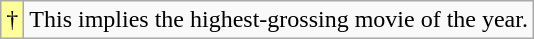<table class="wikitable">
<tr>
<td style="background-color:#FFFF99"align="center">†</td>
<td>This implies the highest-grossing movie of the year.</td>
</tr>
</table>
